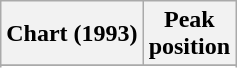<table class="wikitable sortable plainrowheaders" style="text-align:center">
<tr>
<th scope="col">Chart (1993)</th>
<th scope="col">Peak<br> position</th>
</tr>
<tr>
</tr>
<tr>
</tr>
</table>
